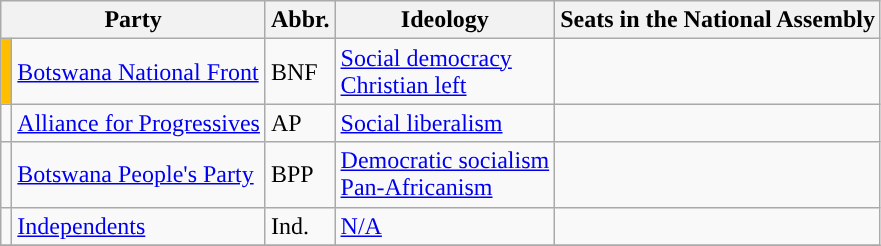<table class="wikitable">
<tr>
<th colspan="2">Party</th>
<th>Abbr.</th>
<th>Ideology</th>
<th>Seats in the National Assembly</th>
</tr>
<tr>
<td bgcolor="#FFBF00"></td>
<td><a href='#'>Botswana National Front</a></td>
<td>BNF</td>
<td><a href='#'>Social democracy</a><br><a href='#'>Christian left</a></td>
<td></td>
</tr>
<tr>
<td></td>
<td><a href='#'>Alliance for Progressives</a></td>
<td>AP</td>
<td><a href='#'>Social liberalism</a></td>
<td></td>
</tr>
<tr>
<td></td>
<td><a href='#'>Botswana People's Party</a></td>
<td>BPP</td>
<td><a href='#'>Democratic socialism</a><br><a href='#'>Pan-Africanism</a></td>
<td></td>
</tr>
<tr>
<td></td>
<td><a href='#'>Independents</a></td>
<td>Ind.</td>
<td><a href='#'>N/A</a></td>
<td></td>
</tr>
<tr>
</tr>
</table>
